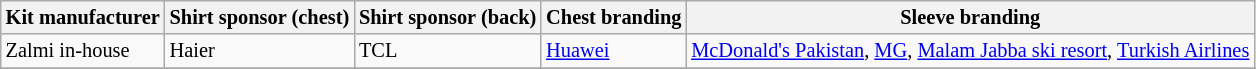<table class="wikitable"  style="font-size:85%;">
<tr>
<th>Kit manufacturer</th>
<th>Shirt sponsor (chest)</th>
<th>Shirt sponsor (back)</th>
<th>Chest branding</th>
<th>Sleeve branding</th>
</tr>
<tr>
<td>Zalmi in-house</td>
<td>Haier</td>
<td>TCL</td>
<td><a href='#'>Huawei</a></td>
<td><a href='#'>McDonald's Pakistan</a>, <a href='#'>MG</a>, <a href='#'>Malam Jabba ski resort</a>, <a href='#'>Turkish Airlines</a></td>
</tr>
<tr>
</tr>
</table>
